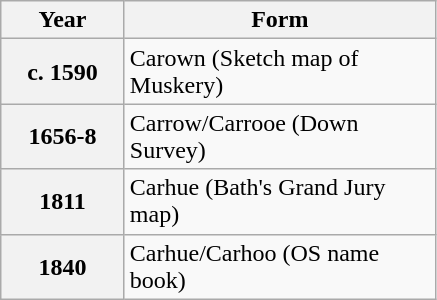<table class="wikitable" style="margin:0 0 0 3em; border:1px solid darkgrey;">
<tr>
<th style="width:75px;">Year</th>
<th style="width:200px;">Form</th>
</tr>
<tr>
<th>c. 1590</th>
<td>Carown (Sketch map of Muskery)</td>
</tr>
<tr>
<th>1656-8</th>
<td>Carrow/Carrooe (Down Survey)</td>
</tr>
<tr>
<th>1811</th>
<td>Carhue (Bath's Grand Jury map)</td>
</tr>
<tr>
<th>1840</th>
<td>Carhue/Carhoo (OS name book)</td>
</tr>
</table>
